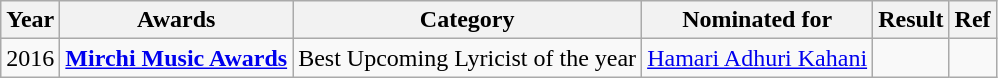<table class="wikitable">
<tr>
<th>Year</th>
<th>Awards</th>
<th>Category</th>
<th>Nominated for</th>
<th>Result</th>
<th>Ref</th>
</tr>
<tr>
<td>2016</td>
<td><strong><a href='#'>Mirchi Music Awards</a></strong></td>
<td>Best Upcoming Lyricist of the year</td>
<td><a href='#'>Hamari Adhuri Kahani</a></td>
<td></td>
<td></td>
</tr>
</table>
